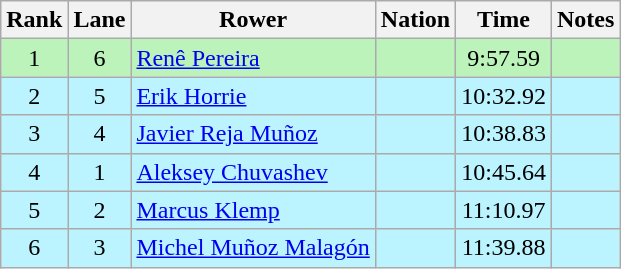<table class="wikitable sortable" style="text-align:center">
<tr>
<th>Rank</th>
<th>Lane</th>
<th>Rower</th>
<th>Nation</th>
<th>Time</th>
<th>Notes</th>
</tr>
<tr bgcolor=bbf3bb>
<td>1</td>
<td>6</td>
<td align=left><a href='#'>Renê Pereira</a></td>
<td align=left></td>
<td>9:57.59</td>
<td></td>
</tr>
<tr bgcolor=bbf3ff>
<td>2</td>
<td>5</td>
<td align=left><a href='#'>Erik Horrie</a></td>
<td align=left></td>
<td>10:32.92</td>
<td></td>
</tr>
<tr bgcolor=bbf3ff>
<td>3</td>
<td>4</td>
<td align=left><a href='#'>Javier Reja Muñoz</a></td>
<td align=left></td>
<td>10:38.83</td>
<td></td>
</tr>
<tr bgcolor=bbf3ff>
<td>4</td>
<td>1</td>
<td align=left><a href='#'>Aleksey Chuvashev</a></td>
<td align=left></td>
<td>10:45.64</td>
<td></td>
</tr>
<tr bgcolor=bbf3ff>
<td>5</td>
<td>2</td>
<td align=left><a href='#'>Marcus Klemp</a></td>
<td align=left></td>
<td>11:10.97</td>
<td></td>
</tr>
<tr bgcolor=bbf3ff>
<td>6</td>
<td>3</td>
<td align=left><a href='#'>Michel Muñoz Malagón</a></td>
<td align=left></td>
<td>11:39.88</td>
<td></td>
</tr>
</table>
